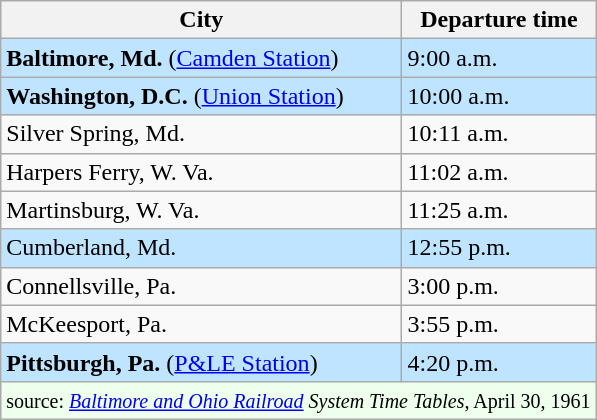<table class="wikitable">
<tr>
<th>City</th>
<th>Departure time</th>
</tr>
<tr style="background-color:#BFE4FF">
<td><strong>Baltimore, Md.</strong> (<a href='#'>Camden Station</a>)</td>
<td>9:00 a.m.</td>
</tr>
<tr style="background-color:#BFE4FF">
<td><strong>Washington, D.C.</strong> (<a href='#'>Union Station</a>)</td>
<td>10:00 a.m.</td>
</tr>
<tr style="background-color:#">
<td>Silver Spring, Md.</td>
<td>10:11 a.m.</td>
</tr>
<tr style="background-color:#">
<td>Harpers Ferry, W. Va.</td>
<td>11:02 a.m.</td>
</tr>
<tr style="background-color:#">
<td>Martinsburg, W. Va.</td>
<td>11:25 a.m.</td>
</tr>
<tr style="background-color:#BFE4FF">
<td>Cumberland, Md.</td>
<td>12:55 p.m.</td>
</tr>
<tr style="background-color:#">
<td>Connellsville, Pa.</td>
<td>3:00 p.m.</td>
</tr>
<tr style="background-color:#">
<td>McKeesport, Pa.</td>
<td>3:55 p.m.</td>
</tr>
<tr style="background-color:#BFE4FF">
<td><strong>Pittsburgh, Pa.</strong> (<a href='#'>P&LE Station</a>)</td>
<td>4:20 p.m.</td>
</tr>
<tr align="center" bgcolor=#eeffee>
<td colspan="2"><small>source: <em><a href='#'>Baltimore and Ohio Railroad</a> System Time Tables</em>, April 30, 1961</small></td>
</tr>
</table>
